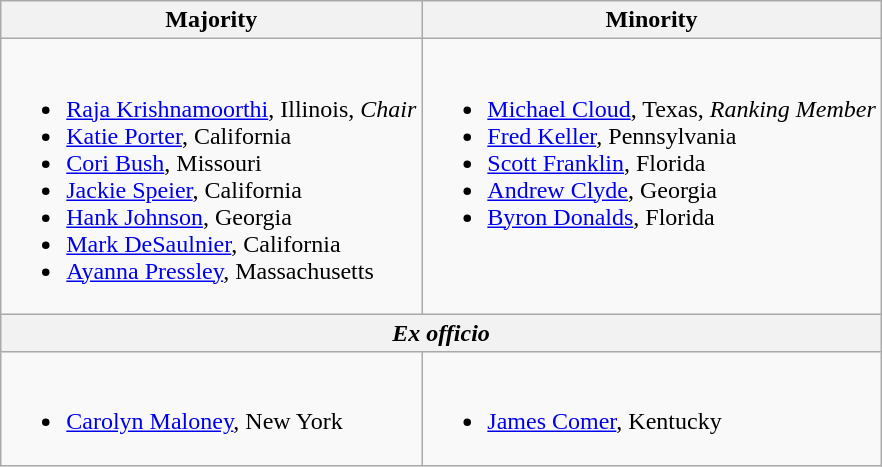<table class=wikitable>
<tr>
<th>Majority</th>
<th>Minority</th>
</tr>
<tr valign=top>
<td><br><ul><li><a href='#'>Raja Krishnamoorthi</a>, Illinois, <em>Chair</em></li><li><a href='#'>Katie Porter</a>, California</li><li><a href='#'>Cori Bush</a>, Missouri</li><li><a href='#'>Jackie Speier</a>, California</li><li><a href='#'>Hank Johnson</a>, Georgia</li><li><a href='#'>Mark DeSaulnier</a>, California</li><li><a href='#'>Ayanna Pressley</a>, Massachusetts</li></ul></td>
<td><br><ul><li><a href='#'>Michael Cloud</a>, Texas, <em>Ranking Member</em></li><li><a href='#'>Fred Keller</a>, Pennsylvania</li><li><a href='#'>Scott Franklin</a>, Florida</li><li><a href='#'>Andrew Clyde</a>, Georgia</li><li><a href='#'>Byron Donalds</a>, Florida</li></ul></td>
</tr>
<tr>
<th colspan=2><em>Ex officio</em></th>
</tr>
<tr>
<td><br><ul><li><a href='#'>Carolyn Maloney</a>, New York</li></ul></td>
<td><br><ul><li><a href='#'>James Comer</a>, Kentucky</li></ul></td>
</tr>
</table>
